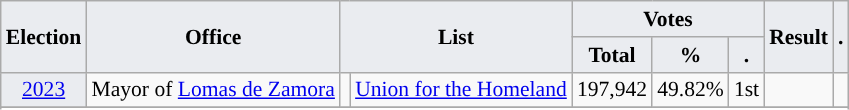<table class="wikitable" style="font-size:90%; text-align:center;">
<tr>
<th style="background-color:#EAECF0;" rowspan=2>Election</th>
<th style="background-color:#EAECF0;" rowspan=2>Office</th>
<th style="background-color:#EAECF0;" colspan=2 rowspan=2>List</th>
<th style="background-color:#EAECF0;" colspan=3>Votes</th>
<th style="background-color:#EAECF0;" rowspan=2>Result</th>
<th style="background-color:#EAECF0;" rowspan=2>.</th>
</tr>
<tr>
<th style="background-color:#EAECF0;">Total</th>
<th style="background-color:#EAECF0;">%</th>
<th style="background-color:#EAECF0;">.</th>
</tr>
<tr>
<td style="background-color:#EAECF0;"><a href='#'>2023</a></td>
<td>Mayor of <a href='#'>Lomas de Zamora</a></td>
<td style="background-color:"></td>
<td><a href='#'>Union for the Homeland</a></td>
<td>197,942</td>
<td>49.82%</td>
<td>1st</td>
<td></td>
<td></td>
</tr>
<tr>
</tr>
<tr>
</tr>
</table>
